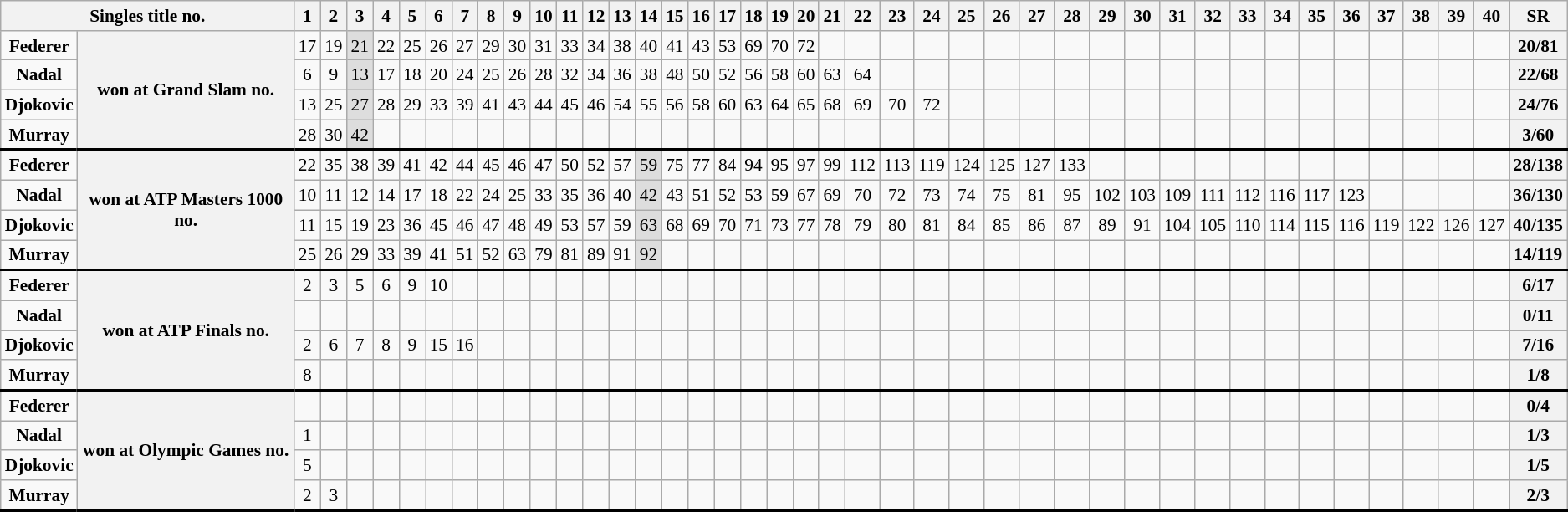<table class=wikitable style="text-align:center; font-size:89%">
<tr>
<th colspan=2>Singles title no.</th>
<th>1</th>
<th>2</th>
<th>3</th>
<th>4</th>
<th>5</th>
<th>6</th>
<th>7</th>
<th>8</th>
<th>9</th>
<th>10</th>
<th>11</th>
<th>12</th>
<th>13</th>
<th>14</th>
<th>15</th>
<th>16</th>
<th>17</th>
<th>18</th>
<th>19</th>
<th>20</th>
<th>21</th>
<th>22</th>
<th>23</th>
<th>24</th>
<th>25</th>
<th>26</th>
<th>27</th>
<th>28</th>
<th>29</th>
<th>30</th>
<th>31</th>
<th>32</th>
<th>33</th>
<th>34</th>
<th>35</th>
<th>36</th>
<th>37</th>
<th>38</th>
<th>39</th>
<th>40</th>
<th>SR</th>
</tr>
<tr>
<td><strong>Federer</strong></td>
<th rowspan=4 style="border-bottom:2px solid ;">won at Grand Slam no.</th>
<td>17</td>
<td>19</td>
<td style="background:#ddd;">21</td>
<td>22</td>
<td>25</td>
<td>26</td>
<td>27</td>
<td>29</td>
<td>30</td>
<td>31</td>
<td>33</td>
<td>34</td>
<td>38</td>
<td>40</td>
<td>41</td>
<td>43</td>
<td>53</td>
<td>69</td>
<td>70</td>
<td>72</td>
<td></td>
<td></td>
<td></td>
<td></td>
<td></td>
<td></td>
<td></td>
<td></td>
<td></td>
<td></td>
<td></td>
<td></td>
<td></td>
<td></td>
<td></td>
<td></td>
<td></td>
<td></td>
<td></td>
<td></td>
<th style="text-align:center">20/81</th>
</tr>
<tr>
<td><strong>Nadal</strong></td>
<td>6</td>
<td>9</td>
<td style="background:#ddd;">13</td>
<td>17</td>
<td>18</td>
<td>20</td>
<td>24</td>
<td>25</td>
<td>26</td>
<td>28</td>
<td>32</td>
<td>34</td>
<td>36</td>
<td>38</td>
<td>48</td>
<td>50</td>
<td>52</td>
<td>56</td>
<td>58</td>
<td>60</td>
<td>63</td>
<td>64</td>
<td></td>
<td></td>
<td></td>
<td></td>
<td></td>
<td></td>
<td></td>
<td></td>
<td></td>
<td></td>
<td></td>
<td></td>
<td></td>
<td></td>
<td></td>
<td></td>
<td></td>
<td></td>
<th style="text-align:center">22/68</th>
</tr>
<tr>
<td><strong>Djokovic</strong></td>
<td>13</td>
<td>25</td>
<td style="background:#ddd;">27</td>
<td>28</td>
<td>29</td>
<td>33</td>
<td>39</td>
<td>41</td>
<td>43</td>
<td>44</td>
<td>45</td>
<td>46</td>
<td>54</td>
<td>55</td>
<td>56</td>
<td>58</td>
<td>60</td>
<td>63</td>
<td>64</td>
<td>65</td>
<td>68</td>
<td>69</td>
<td>70</td>
<td>72</td>
<td></td>
<td></td>
<td></td>
<td></td>
<td></td>
<td></td>
<td></td>
<td></td>
<td></td>
<td></td>
<td></td>
<td></td>
<td></td>
<td></td>
<td></td>
<td></td>
<th style="text-align:center">24/76</th>
</tr>
<tr style="border-bottom:2px solid ;">
<td><strong>Murray</strong></td>
<td>28</td>
<td>30</td>
<td style="background:#ddd;">42</td>
<td></td>
<td></td>
<td></td>
<td></td>
<td></td>
<td></td>
<td></td>
<td></td>
<td></td>
<td></td>
<td></td>
<td></td>
<td></td>
<td></td>
<td></td>
<td></td>
<td></td>
<td></td>
<td></td>
<td></td>
<td></td>
<td></td>
<td></td>
<td></td>
<td></td>
<td></td>
<td></td>
<td></td>
<td></td>
<td></td>
<td></td>
<td></td>
<td></td>
<td></td>
<td></td>
<td></td>
<td></td>
<th style="text-align:center">3/60</th>
</tr>
<tr>
<td><strong>Federer</strong></td>
<th rowspan=4 style="border-bottom:2px solid ;">won at ATP Masters 1000 no.</th>
<td>22</td>
<td>35</td>
<td>38</td>
<td>39</td>
<td>41</td>
<td>42</td>
<td>44</td>
<td>45</td>
<td>46</td>
<td>47</td>
<td>50</td>
<td>52</td>
<td>57</td>
<td style="background:#ddd;">59</td>
<td>75</td>
<td>77</td>
<td>84</td>
<td>94</td>
<td>95</td>
<td>97</td>
<td>99</td>
<td>112</td>
<td>113</td>
<td>119</td>
<td>124</td>
<td>125</td>
<td>127</td>
<td>133</td>
<td></td>
<td></td>
<td></td>
<td></td>
<td></td>
<td></td>
<td></td>
<td></td>
<td></td>
<td></td>
<td></td>
<td></td>
<th style="text-align:center">28/138</th>
</tr>
<tr>
<td><strong>Nadal</strong></td>
<td>10</td>
<td>11</td>
<td>12</td>
<td>14</td>
<td>17</td>
<td>18</td>
<td>22</td>
<td>24</td>
<td>25</td>
<td>33</td>
<td>35</td>
<td>36</td>
<td>40</td>
<td style="background:#ddd;">42</td>
<td>43</td>
<td>51</td>
<td>52</td>
<td>53</td>
<td>59</td>
<td>67</td>
<td>69</td>
<td>70</td>
<td>72</td>
<td>73</td>
<td>74</td>
<td>75</td>
<td>81</td>
<td>95</td>
<td>102</td>
<td>103</td>
<td>109</td>
<td>111</td>
<td>112</td>
<td>116</td>
<td>117</td>
<td>123</td>
<td></td>
<td></td>
<td></td>
<td></td>
<th style="text-align:center">36/130</th>
</tr>
<tr>
<td><strong>Djokovic</strong></td>
<td>11</td>
<td>15</td>
<td>19</td>
<td>23</td>
<td>36</td>
<td>45</td>
<td>46</td>
<td>47</td>
<td>48</td>
<td>49</td>
<td>53</td>
<td>57</td>
<td>59</td>
<td style="background:#ddd;">63</td>
<td>68</td>
<td>69</td>
<td>70</td>
<td>71</td>
<td>73</td>
<td>77</td>
<td>78</td>
<td>79</td>
<td>80</td>
<td>81</td>
<td>84</td>
<td>85</td>
<td>86</td>
<td>87</td>
<td>89</td>
<td>91</td>
<td>104</td>
<td>105</td>
<td>110</td>
<td>114</td>
<td>115</td>
<td>116</td>
<td>119</td>
<td>122</td>
<td>126</td>
<td>127</td>
<th style="text-align:center">40/135</th>
</tr>
<tr style="border-bottom:2px solid ;">
<td><strong>Murray</strong></td>
<td>25</td>
<td>26</td>
<td>29</td>
<td>33</td>
<td>39</td>
<td>41</td>
<td>51</td>
<td>52</td>
<td>63</td>
<td>79</td>
<td>81</td>
<td>89</td>
<td>91</td>
<td style="background:#ddd;">92</td>
<td></td>
<td></td>
<td></td>
<td></td>
<td></td>
<td></td>
<td></td>
<td></td>
<td></td>
<td></td>
<td></td>
<td></td>
<td></td>
<td></td>
<td></td>
<td></td>
<td></td>
<td></td>
<td></td>
<td></td>
<td></td>
<td></td>
<td></td>
<td></td>
<td></td>
<td></td>
<th style="text-align:center">14/119</th>
</tr>
<tr>
<td><strong>Federer</strong></td>
<th rowspan=4 style="border-bottom:2px solid ;">won at ATP Finals no.</th>
<td>2</td>
<td>3</td>
<td>5</td>
<td>6</td>
<td>9</td>
<td>10</td>
<td></td>
<td></td>
<td></td>
<td></td>
<td></td>
<td></td>
<td></td>
<td></td>
<td></td>
<td></td>
<td></td>
<td></td>
<td></td>
<td></td>
<td></td>
<td></td>
<td></td>
<td></td>
<td></td>
<td></td>
<td></td>
<td></td>
<td></td>
<td></td>
<td></td>
<td></td>
<td></td>
<td></td>
<td></td>
<td></td>
<td></td>
<td></td>
<td></td>
<td></td>
<th style="text-align:center">6/17</th>
</tr>
<tr>
<td><strong>Nadal</strong></td>
<td></td>
<td></td>
<td></td>
<td></td>
<td></td>
<td></td>
<td></td>
<td></td>
<td></td>
<td></td>
<td></td>
<td></td>
<td></td>
<td></td>
<td></td>
<td></td>
<td></td>
<td></td>
<td></td>
<td></td>
<td></td>
<td></td>
<td></td>
<td></td>
<td></td>
<td></td>
<td></td>
<td></td>
<td></td>
<td></td>
<td></td>
<td></td>
<td></td>
<td></td>
<td></td>
<td></td>
<td></td>
<td></td>
<td></td>
<td></td>
<th style="text-align:center">0/11</th>
</tr>
<tr>
<td><strong>Djokovic</strong></td>
<td>2</td>
<td>6</td>
<td>7</td>
<td>8</td>
<td>9</td>
<td>15</td>
<td>16</td>
<td></td>
<td></td>
<td></td>
<td></td>
<td></td>
<td></td>
<td></td>
<td></td>
<td></td>
<td></td>
<td></td>
<td></td>
<td></td>
<td></td>
<td></td>
<td></td>
<td></td>
<td></td>
<td></td>
<td></td>
<td></td>
<td></td>
<td></td>
<td></td>
<td></td>
<td></td>
<td></td>
<td></td>
<td></td>
<td></td>
<td></td>
<td></td>
<td></td>
<th style="text-align:center">7/16</th>
</tr>
<tr style="border-bottom:2px solid ;">
<td><strong>Murray</strong></td>
<td>8</td>
<td></td>
<td></td>
<td></td>
<td></td>
<td></td>
<td></td>
<td></td>
<td></td>
<td></td>
<td></td>
<td></td>
<td></td>
<td></td>
<td></td>
<td></td>
<td></td>
<td></td>
<td></td>
<td></td>
<td></td>
<td></td>
<td></td>
<td></td>
<td></td>
<td></td>
<td></td>
<td></td>
<td></td>
<td></td>
<td></td>
<td></td>
<td></td>
<td></td>
<td></td>
<td></td>
<td></td>
<td></td>
<td></td>
<td></td>
<th style="text-align:center">1/8</th>
</tr>
<tr>
<td><strong>Federer</strong></td>
<th rowspan=4 style="border-bottom:2px solid ;">won at Olympic Games no.</th>
<td></td>
<td></td>
<td></td>
<td></td>
<td></td>
<td></td>
<td></td>
<td></td>
<td></td>
<td></td>
<td></td>
<td></td>
<td></td>
<td></td>
<td></td>
<td></td>
<td></td>
<td></td>
<td></td>
<td></td>
<td></td>
<td></td>
<td></td>
<td></td>
<td></td>
<td></td>
<td></td>
<td></td>
<td></td>
<td></td>
<td></td>
<td></td>
<td></td>
<td></td>
<td></td>
<td></td>
<td></td>
<td></td>
<td></td>
<td></td>
<th style="text-align:center">0/4</th>
</tr>
<tr>
<td><strong>Nadal</strong></td>
<td>1</td>
<td></td>
<td></td>
<td></td>
<td></td>
<td></td>
<td></td>
<td></td>
<td></td>
<td></td>
<td></td>
<td></td>
<td></td>
<td></td>
<td></td>
<td></td>
<td></td>
<td></td>
<td></td>
<td></td>
<td></td>
<td></td>
<td></td>
<td></td>
<td></td>
<td></td>
<td></td>
<td></td>
<td></td>
<td></td>
<td></td>
<td></td>
<td></td>
<td></td>
<td></td>
<td></td>
<td></td>
<td></td>
<td></td>
<td></td>
<th style="text-align:center">1/3</th>
</tr>
<tr>
<td><strong>Djokovic</strong></td>
<td>5</td>
<td></td>
<td></td>
<td></td>
<td></td>
<td></td>
<td></td>
<td></td>
<td></td>
<td></td>
<td></td>
<td></td>
<td></td>
<td></td>
<td></td>
<td></td>
<td></td>
<td></td>
<td></td>
<td></td>
<td></td>
<td></td>
<td></td>
<td></td>
<td></td>
<td></td>
<td></td>
<td></td>
<td></td>
<td></td>
<td></td>
<td></td>
<td></td>
<td></td>
<td></td>
<td></td>
<td></td>
<td></td>
<td></td>
<td></td>
<th style="text-align:center">1/5</th>
</tr>
<tr style="border-bottom:2px solid ;">
<td><strong>Murray</strong></td>
<td>2</td>
<td>3</td>
<td></td>
<td></td>
<td></td>
<td></td>
<td></td>
<td></td>
<td></td>
<td></td>
<td></td>
<td></td>
<td></td>
<td></td>
<td></td>
<td></td>
<td></td>
<td></td>
<td></td>
<td></td>
<td></td>
<td></td>
<td></td>
<td></td>
<td></td>
<td></td>
<td></td>
<td></td>
<td></td>
<td></td>
<td></td>
<td></td>
<td></td>
<td></td>
<td></td>
<td></td>
<td></td>
<td></td>
<td></td>
<td></td>
<th style="text-align:center">2/3</th>
</tr>
</table>
